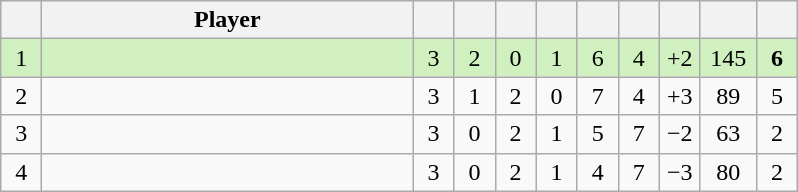<table class="wikitable" style="text-align:center; margin: 1em auto 1em auto, align:left">
<tr>
<th width=20></th>
<th width=240>Player</th>
<th width=20></th>
<th width=20></th>
<th width=20></th>
<th width=20></th>
<th width=20></th>
<th width=20></th>
<th width=20></th>
<th width=30></th>
<th width=20></th>
</tr>
<tr style="background:#D0F0C0;">
<td>1</td>
<td align=left></td>
<td>3</td>
<td>2</td>
<td>0</td>
<td>1</td>
<td>6</td>
<td>4</td>
<td>+2</td>
<td>145</td>
<td><strong>6</strong></td>
</tr>
<tr style=>
<td>2</td>
<td align=left></td>
<td>3</td>
<td>1</td>
<td>2</td>
<td>0</td>
<td>7</td>
<td>4</td>
<td>+3</td>
<td>89</td>
<td>5</td>
</tr>
<tr style=>
<td>3</td>
<td align=left></td>
<td>3</td>
<td>0</td>
<td>2</td>
<td>1</td>
<td>5</td>
<td>7</td>
<td>−2</td>
<td>63</td>
<td>2</td>
</tr>
<tr style=>
<td>4</td>
<td align=left></td>
<td>3</td>
<td>0</td>
<td>2</td>
<td>1</td>
<td>4</td>
<td>7</td>
<td>−3</td>
<td>80</td>
<td>2</td>
</tr>
</table>
